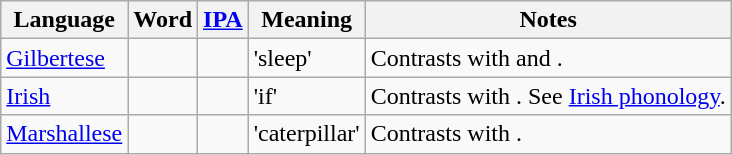<table class="wikitable">
<tr>
<th scope="col" colspan="2">Language</th>
<th scope="col">Word</th>
<th scope="col"><a href='#'>IPA</a></th>
<th scope="col">Meaning</th>
<th scope="col">Notes</th>
</tr>
<tr>
<td colspan=2><a href='#'>Gilbertese</a></td>
<td></td>
<td></td>
<td>'sleep'</td>
<td>Contrasts with  and .</td>
</tr>
<tr>
<td colspan=2><a href='#'>Irish</a></td>
<td></td>
<td></td>
<td>'if'</td>
<td>Contrasts with . See <a href='#'>Irish phonology</a>.</td>
</tr>
<tr>
<td colspan=2><a href='#'>Marshallese</a></td>
<td></td>
<td></td>
<td>'caterpillar'</td>
<td>Contrasts with .</td>
</tr>
</table>
